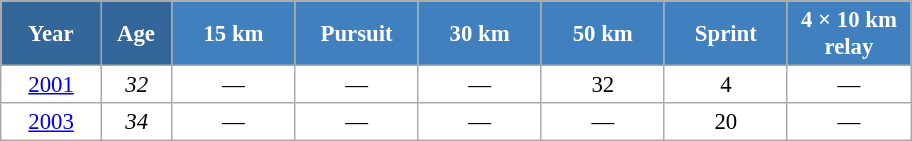<table class="wikitable" style="font-size:95%; text-align:center; border:grey solid 1px; border-collapse:collapse; background:#ffffff;">
<tr>
<th style="background-color:#369; color:white; width:60px;"> Year </th>
<th style="background-color:#369; color:white; width:40px;"> Age </th>
<th style="background-color:#4180be; color:white; width:75px;"> 15 km </th>
<th style="background-color:#4180be; color:white; width:75px;"> Pursuit </th>
<th style="background-color:#4180be; color:white; width:75px;"> 30 km </th>
<th style="background-color:#4180be; color:white; width:75px;"> 50 km </th>
<th style="background-color:#4180be; color:white; width:75px;"> Sprint </th>
<th style="background-color:#4180be; color:white; width:75px;"> 4 × 10 km <br> relay </th>
</tr>
<tr>
<td><a href='#'>2001</a></td>
<td><em>32</em></td>
<td>—</td>
<td>—</td>
<td>—</td>
<td>32</td>
<td>4</td>
<td>—</td>
</tr>
<tr>
<td><a href='#'>2003</a></td>
<td><em>34</em></td>
<td>—</td>
<td>—</td>
<td>—</td>
<td>—</td>
<td>20</td>
<td>—</td>
</tr>
</table>
